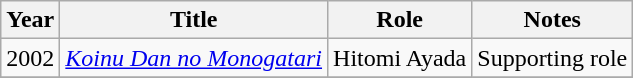<table class="wikitable sortable">
<tr>
<th>Year</th>
<th>Title</th>
<th>Role</th>
<th class="unsortable">Notes</th>
</tr>
<tr>
<td>2002</td>
<td><em><a href='#'>Koinu Dan no Monogatari</a></em></td>
<td>Hitomi Ayada</td>
<td>Supporting role</td>
</tr>
<tr>
</tr>
</table>
